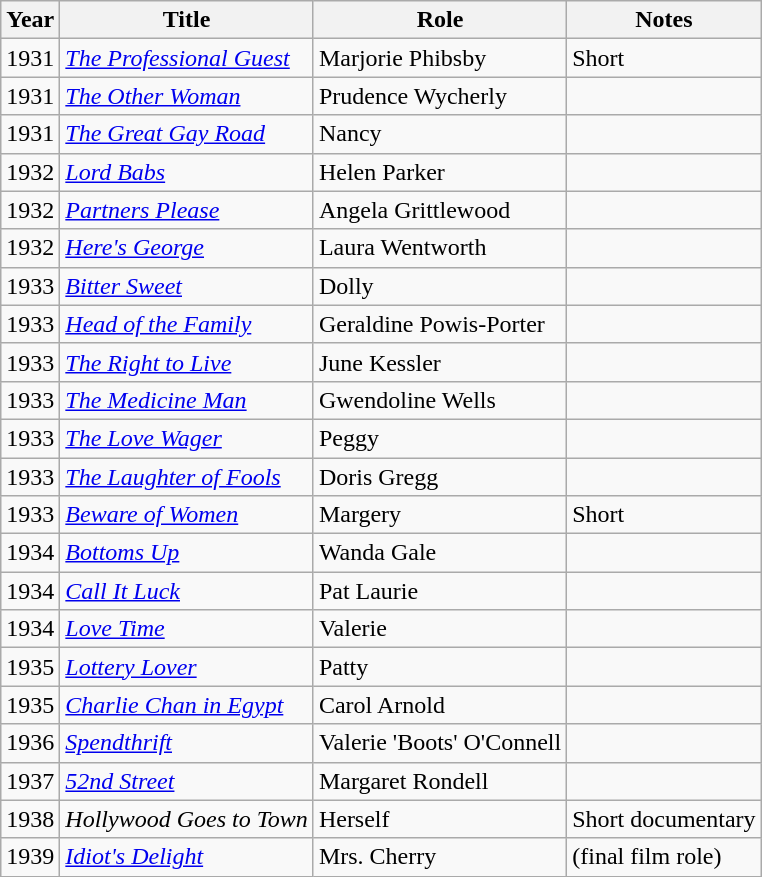<table class="wikitable">
<tr>
<th>Year</th>
<th>Title</th>
<th>Role</th>
<th>Notes</th>
</tr>
<tr>
<td>1931</td>
<td><em><a href='#'>The Professional Guest</a></em></td>
<td>Marjorie Phibsby</td>
<td>Short</td>
</tr>
<tr>
<td>1931</td>
<td><em><a href='#'>The Other Woman</a></em></td>
<td>Prudence Wycherly</td>
<td></td>
</tr>
<tr>
<td>1931</td>
<td><em><a href='#'>The Great Gay Road</a></em></td>
<td>Nancy</td>
<td></td>
</tr>
<tr>
<td>1932</td>
<td><em><a href='#'>Lord Babs</a></em></td>
<td>Helen Parker</td>
<td></td>
</tr>
<tr>
<td>1932</td>
<td><em><a href='#'>Partners Please</a></em></td>
<td>Angela Grittlewood</td>
<td></td>
</tr>
<tr>
<td>1932</td>
<td><em><a href='#'>Here's George</a></em></td>
<td>Laura Wentworth</td>
<td></td>
</tr>
<tr>
<td>1933</td>
<td><em><a href='#'>Bitter Sweet</a></em></td>
<td>Dolly</td>
<td></td>
</tr>
<tr>
<td>1933</td>
<td><em><a href='#'>Head of the Family</a></em></td>
<td>Geraldine Powis-Porter</td>
<td></td>
</tr>
<tr>
<td>1933</td>
<td><em><a href='#'>The Right to Live</a></em></td>
<td>June Kessler</td>
<td></td>
</tr>
<tr>
<td>1933</td>
<td><em><a href='#'>The Medicine Man</a></em></td>
<td>Gwendoline Wells</td>
<td></td>
</tr>
<tr>
<td>1933</td>
<td><em><a href='#'>The Love Wager</a></em></td>
<td>Peggy</td>
<td></td>
</tr>
<tr>
<td>1933</td>
<td><em><a href='#'>The Laughter of Fools</a></em></td>
<td>Doris Gregg</td>
<td></td>
</tr>
<tr>
<td>1933</td>
<td><em><a href='#'>Beware of Women</a></em></td>
<td>Margery</td>
<td>Short</td>
</tr>
<tr>
<td>1934</td>
<td><em><a href='#'>Bottoms Up</a></em></td>
<td>Wanda Gale</td>
<td></td>
</tr>
<tr>
<td>1934</td>
<td><em><a href='#'>Call It Luck</a></em></td>
<td>Pat Laurie</td>
<td></td>
</tr>
<tr>
<td>1934</td>
<td><em><a href='#'>Love Time</a></em></td>
<td>Valerie</td>
<td></td>
</tr>
<tr>
<td>1935</td>
<td><em><a href='#'>Lottery Lover</a></em></td>
<td>Patty</td>
<td></td>
</tr>
<tr>
<td>1935</td>
<td><em><a href='#'>Charlie Chan in Egypt</a></em></td>
<td>Carol Arnold</td>
<td></td>
</tr>
<tr>
<td>1936</td>
<td><em><a href='#'>Spendthrift</a></em></td>
<td>Valerie 'Boots' O'Connell</td>
<td></td>
</tr>
<tr>
<td>1937</td>
<td><em><a href='#'>52nd Street</a></em></td>
<td>Margaret Rondell</td>
<td></td>
</tr>
<tr>
<td>1938</td>
<td><em>Hollywood Goes to Town</em></td>
<td>Herself</td>
<td>Short documentary</td>
</tr>
<tr>
<td>1939</td>
<td><em><a href='#'>Idiot's Delight</a></em></td>
<td>Mrs. Cherry</td>
<td>(final film role)</td>
</tr>
</table>
